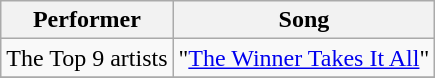<table class="wikitable" style="text-align:center;">
<tr>
<th>Performer</th>
<th>Song</th>
</tr>
<tr>
<td>The Top 9 artists</td>
<td>"<a href='#'>The Winner Takes It All</a>"</td>
</tr>
<tr>
</tr>
</table>
